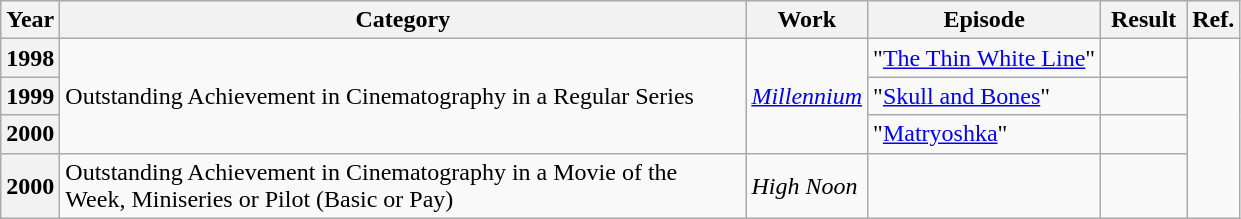<table class="wikitable">
<tr>
<th scope="col";>Year</th>
<th scope="col"; width=450>Category</th>
<th scope="col";>Work</th>
<th>Episode</th>
<th scope="col"; width=50>Result</th>
<th>Ref.</th>
</tr>
<tr>
<th scope="row">1998</th>
<td rowspan=3>Outstanding Achievement in Cinematography in a Regular Series</td>
<td rowspan=3><em><a href='#'>Millennium</a></em></td>
<td>"<a href='#'>The Thin White Line</a>"</td>
<td></td>
<td rowspan=4></td>
</tr>
<tr>
<th scope="row">1999</th>
<td>"<a href='#'>Skull and Bones</a>"</td>
<td></td>
</tr>
<tr>
<th scope="row">2000</th>
<td>"<a href='#'>Matryoshka</a>"</td>
<td></td>
</tr>
<tr>
<th scope="row">2000</th>
<td>Outstanding Achievement in Cinematography in a Movie of the Week, Miniseries or Pilot (Basic or Pay)</td>
<td><em>High Noon</em></td>
<td></td>
<td></td>
</tr>
</table>
